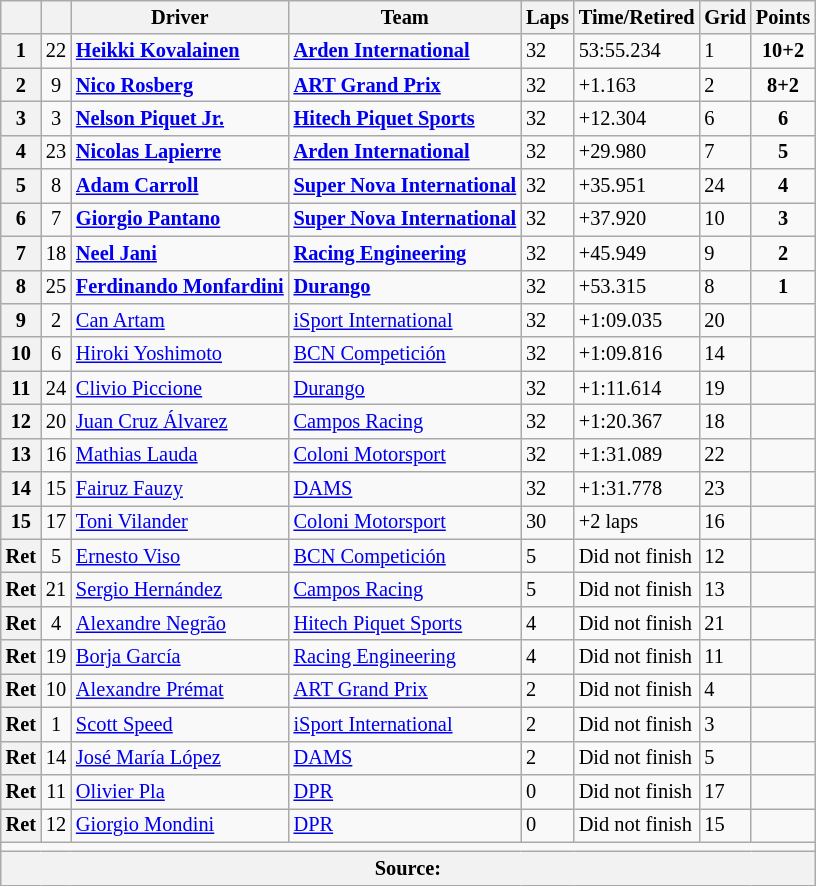<table class="wikitable" style="font-size:85%">
<tr>
<th></th>
<th></th>
<th>Driver</th>
<th>Team</th>
<th>Laps</th>
<th>Time/Retired</th>
<th>Grid</th>
<th>Points</th>
</tr>
<tr>
<th>1</th>
<td align="center">22</td>
<td> <strong><a href='#'>Heikki Kovalainen</a></strong></td>
<td><strong><a href='#'>Arden International</a></strong></td>
<td>32</td>
<td>53:55.234</td>
<td>1</td>
<td align="center"><strong>10+2</strong></td>
</tr>
<tr>
<th>2</th>
<td align="center">9</td>
<td> <strong><a href='#'>Nico Rosberg</a></strong></td>
<td><strong><a href='#'>ART Grand Prix</a></strong></td>
<td>32</td>
<td>+1.163</td>
<td>2</td>
<td align="center"><strong>8+2</strong></td>
</tr>
<tr>
<th>3</th>
<td align="center">3</td>
<td> <strong><a href='#'>Nelson Piquet Jr.</a></strong></td>
<td><strong><a href='#'>Hitech Piquet Sports</a></strong></td>
<td>32</td>
<td>+12.304</td>
<td>6</td>
<td align="center"><strong>6</strong></td>
</tr>
<tr>
<th>4</th>
<td align="center">23</td>
<td> <strong><a href='#'>Nicolas Lapierre</a></strong></td>
<td><strong><a href='#'>Arden International</a></strong></td>
<td>32</td>
<td>+29.980</td>
<td>7</td>
<td align="center"><strong>5</strong></td>
</tr>
<tr>
<th>5</th>
<td align="center">8</td>
<td> <strong><a href='#'>Adam Carroll</a></strong></td>
<td><strong><a href='#'>Super Nova International</a></strong></td>
<td>32</td>
<td>+35.951</td>
<td>24</td>
<td align="center"><strong>4</strong></td>
</tr>
<tr>
<th>6</th>
<td align="center">7</td>
<td> <strong><a href='#'>Giorgio Pantano</a></strong></td>
<td><strong><a href='#'>Super Nova International</a></strong></td>
<td>32</td>
<td>+37.920</td>
<td>10</td>
<td align="center"><strong>3</strong></td>
</tr>
<tr>
<th>7</th>
<td align="center">18</td>
<td> <strong><a href='#'>Neel Jani</a></strong></td>
<td><strong><a href='#'>Racing Engineering</a></strong></td>
<td>32</td>
<td>+45.949</td>
<td>9</td>
<td align="center"><strong>2</strong></td>
</tr>
<tr>
<th>8</th>
<td align="center">25</td>
<td> <strong><a href='#'>Ferdinando Monfardini</a></strong></td>
<td><strong><a href='#'>Durango</a></strong></td>
<td>32</td>
<td>+53.315</td>
<td>8</td>
<td align="center"><strong>1</strong></td>
</tr>
<tr>
<th>9</th>
<td align="center">2</td>
<td> <a href='#'>Can Artam</a></td>
<td><a href='#'>iSport International</a></td>
<td>32</td>
<td>+1:09.035</td>
<td>20</td>
<td></td>
</tr>
<tr>
<th>10</th>
<td align="center">6</td>
<td> <a href='#'>Hiroki Yoshimoto</a></td>
<td><a href='#'>BCN Competición</a></td>
<td>32</td>
<td>+1:09.816</td>
<td>14</td>
<td></td>
</tr>
<tr>
<th>11</th>
<td align="center">24</td>
<td> <a href='#'>Clivio Piccione</a></td>
<td><a href='#'>Durango</a></td>
<td>32</td>
<td>+1:11.614</td>
<td>19</td>
<td></td>
</tr>
<tr>
<th>12</th>
<td align="center">20</td>
<td> <a href='#'>Juan Cruz Álvarez</a></td>
<td><a href='#'>Campos Racing</a></td>
<td>32</td>
<td>+1:20.367</td>
<td>18</td>
<td></td>
</tr>
<tr>
<th>13</th>
<td align="center">16</td>
<td> <a href='#'>Mathias Lauda</a></td>
<td><a href='#'>Coloni Motorsport</a></td>
<td>32</td>
<td>+1:31.089</td>
<td>22</td>
<td></td>
</tr>
<tr>
<th>14</th>
<td align="center">15</td>
<td> <a href='#'>Fairuz Fauzy</a></td>
<td><a href='#'>DAMS</a></td>
<td>32</td>
<td>+1:31.778</td>
<td>23</td>
<td></td>
</tr>
<tr>
<th>15</th>
<td align="center">17</td>
<td> <a href='#'>Toni Vilander</a></td>
<td><a href='#'>Coloni Motorsport</a></td>
<td>30</td>
<td>+2 laps</td>
<td>16</td>
<td></td>
</tr>
<tr>
<th>Ret</th>
<td align="center">5</td>
<td> <a href='#'>Ernesto Viso</a></td>
<td><a href='#'>BCN Competición</a></td>
<td>5</td>
<td>Did not finish</td>
<td>12</td>
<td></td>
</tr>
<tr>
<th>Ret</th>
<td align="center">21</td>
<td> <a href='#'>Sergio Hernández</a></td>
<td><a href='#'>Campos Racing</a></td>
<td>5</td>
<td>Did not finish</td>
<td>13</td>
<td></td>
</tr>
<tr>
<th>Ret</th>
<td align="center">4</td>
<td> <a href='#'>Alexandre Negrão</a></td>
<td><a href='#'>Hitech Piquet Sports</a></td>
<td>4</td>
<td>Did not finish</td>
<td>21</td>
<td></td>
</tr>
<tr>
<th>Ret</th>
<td align="center">19</td>
<td> <a href='#'>Borja García</a></td>
<td><a href='#'>Racing Engineering</a></td>
<td>4</td>
<td>Did not finish</td>
<td>11</td>
<td></td>
</tr>
<tr>
<th>Ret</th>
<td align="center">10</td>
<td> <a href='#'>Alexandre Prémat</a></td>
<td><a href='#'>ART Grand Prix</a></td>
<td>2</td>
<td>Did not finish</td>
<td>4</td>
<td></td>
</tr>
<tr>
<th>Ret</th>
<td align="center">1</td>
<td> <a href='#'>Scott Speed</a></td>
<td><a href='#'>iSport International</a></td>
<td>2</td>
<td>Did not finish</td>
<td>3</td>
<td></td>
</tr>
<tr>
<th>Ret</th>
<td align="center">14</td>
<td> <a href='#'>José María López</a></td>
<td><a href='#'>DAMS</a></td>
<td>2</td>
<td>Did not finish</td>
<td>5</td>
<td></td>
</tr>
<tr>
<th>Ret</th>
<td align="center">11</td>
<td> <a href='#'>Olivier Pla</a></td>
<td><a href='#'>DPR</a></td>
<td>0</td>
<td>Did not finish</td>
<td>17</td>
<td></td>
</tr>
<tr>
<th>Ret</th>
<td align="center">12</td>
<td> <a href='#'>Giorgio Mondini</a></td>
<td><a href='#'>DPR</a></td>
<td>0</td>
<td>Did not finish</td>
<td>15</td>
<td></td>
</tr>
<tr>
<td colspan="8"></td>
</tr>
<tr>
<th colspan="8">Source:</th>
</tr>
</table>
